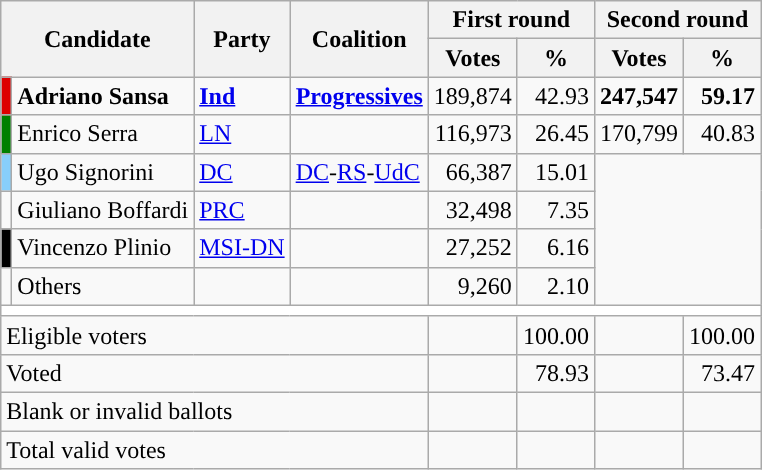<table class="wikitable centre">
<tr>
<th scope="col" rowspan=2 colspan=2>Candidate</th>
<th scope="col" rowspan=2 colspan=1>Party</th>
<th scope="col" rowspan=2 colspan=1>Coalition</th>
<th scope="col" colspan=2>First round</th>
<th scope="col" colspan=2>Second round</th>
</tr>
<tr>
<th scope="col">Votes</th>
<th scope="col">%</th>
<th scope="col">Votes</th>
<th scope="col">%</th>
</tr>
<tr>
<td bgcolor="#dd0000"></td>
<td><strong>Adriano Sansa</strong></td>
<td><strong><a href='#'>Ind</a></strong></td>
<td><strong><a href='#'>Progressives</a></strong></td>
<td style="text-align: right">189,874</td>
<td style="text-align: right">42.93</td>
<td style="text-align: right"><strong>247,547</strong></td>
<td style="text-align: right"><strong>59.17</strong></td>
</tr>
<tr>
<td bgcolor="#008000"></td>
<td>Enrico Serra</td>
<td><a href='#'>LN</a></td>
<td></td>
<td style="text-align: right">116,973</td>
<td style="text-align: right">26.45</td>
<td style="text-align: right">170,799</td>
<td style="text-align: right">40.83</td>
</tr>
<tr>
<td bgcolor="#87CEFA"></td>
<td>Ugo Signorini</td>
<td><a href='#'>DC</a></td>
<td><a href='#'>DC</a>-<a href='#'>RS</a>-<a href='#'>UdC</a></td>
<td style="text-align: right">66,387</td>
<td style="text-align: right">15.01</td>
</tr>
<tr>
<td></td>
<td>Giuliano Boffardi</td>
<td><a href='#'>PRC</a></td>
<td></td>
<td style="text-align: right">32,498</td>
<td style="text-align: right">7.35</td>
</tr>
<tr>
<td bgcolor="#000000"></td>
<td>Vincenzo Plinio</td>
<td><a href='#'>MSI-DN</a></td>
<td></td>
<td style="text-align: right">27,252</td>
<td style="text-align: right">6.16</td>
</tr>
<tr>
<td bgcolor=""></td>
<td>Others</td>
<td></td>
<td></td>
<td style="text-align: right">9,260</td>
<td style="text-align: right">2.10</td>
</tr>
<tr bgcolor=white>
<td colspan=8></td>
</tr>
<tr>
<td colspan=4>Eligible voters</td>
<td style="text-align: right"></td>
<td style="text-align: right">100.00</td>
<td style="text-align: right"></td>
<td style="text-align: right">100.00</td>
</tr>
<tr>
<td colspan=4>Voted</td>
<td style="text-align: right"></td>
<td style="text-align: right">78.93</td>
<td style="text-align: right"></td>
<td style="text-align: right">73.47</td>
</tr>
<tr>
<td colspan=4>Blank or invalid ballots</td>
<td style="text-align: right"></td>
<td style="text-align: right"></td>
<td style="text-align: right"></td>
<td style="text-align: right"></td>
</tr>
<tr>
<td colspan=4>Total valid votes</td>
<td style="text-align: right"></td>
<td style="text-align: right"></td>
<td style="text-align: right"></td>
<td style="text-align: right"></td>
</tr>
</table>
